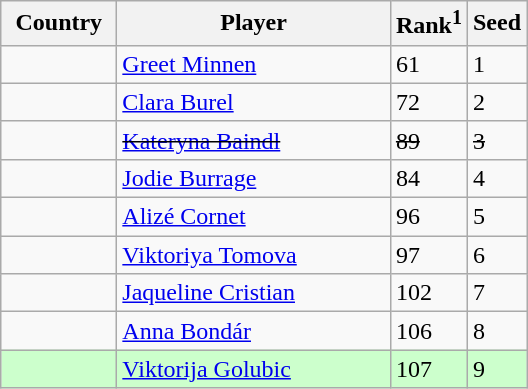<table class="sortable wikitable">
<tr>
<th width="70">Country</th>
<th width="175">Player</th>
<th>Rank<sup>1</sup></th>
<th>Seed</th>
</tr>
<tr>
<td></td>
<td><a href='#'>Greet Minnen</a></td>
<td>61</td>
<td>1</td>
</tr>
<tr>
<td></td>
<td><a href='#'>Clara Burel</a></td>
<td>72</td>
<td>2</td>
</tr>
<tr>
<td><s></s></td>
<td><s><a href='#'>Kateryna Baindl</a></s></td>
<td><s>89</s></td>
<td><s>3</s></td>
</tr>
<tr>
<td></td>
<td><a href='#'>Jodie Burrage</a></td>
<td>84</td>
<td>4</td>
</tr>
<tr>
<td></td>
<td><a href='#'>Alizé Cornet</a></td>
<td>96</td>
<td>5</td>
</tr>
<tr>
<td></td>
<td><a href='#'>Viktoriya Tomova</a></td>
<td>97</td>
<td>6</td>
</tr>
<tr>
<td></td>
<td><a href='#'>Jaqueline Cristian</a></td>
<td>102</td>
<td>7</td>
</tr>
<tr>
<td></td>
<td><a href='#'>Anna Bondár</a></td>
<td>106</td>
<td>8</td>
</tr>
<tr style="background:#cfc;">
<td></td>
<td><a href='#'>Viktorija Golubic</a></td>
<td>107</td>
<td>9</td>
</tr>
</table>
